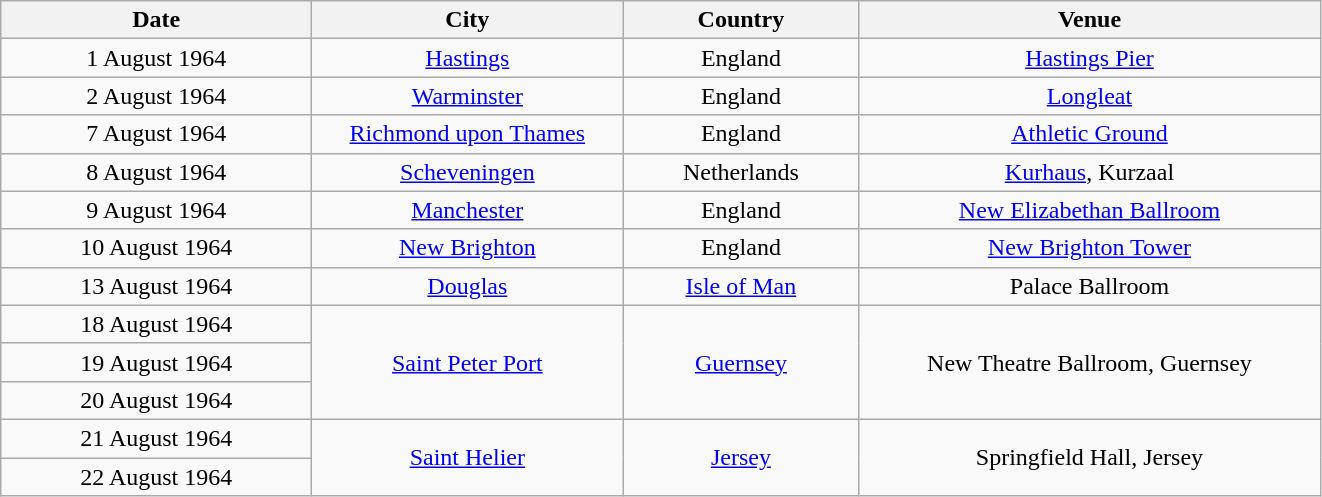<table class="wikitable" style="text-align:center;">
<tr>
<th width="200">Date</th>
<th width="200">City</th>
<th width="150">Country</th>
<th width="300">Venue</th>
</tr>
<tr>
<td>1 August 1964</td>
<td><a href='#'>Hastings</a></td>
<td>England</td>
<td><a href='#'>Hastings Pier</a></td>
</tr>
<tr>
<td>2 August 1964</td>
<td><a href='#'>Warminster</a></td>
<td>England</td>
<td><a href='#'>Longleat</a></td>
</tr>
<tr>
<td>7 August 1964</td>
<td><a href='#'>Richmond upon Thames</a></td>
<td>England</td>
<td><a href='#'>Athletic Ground</a></td>
</tr>
<tr>
<td>8 August 1964</td>
<td><a href='#'>Scheveningen</a></td>
<td>Netherlands</td>
<td><a href='#'>Kurhaus</a>, Kurzaal</td>
</tr>
<tr>
<td>9 August 1964</td>
<td><a href='#'>Manchester</a></td>
<td>England</td>
<td><a href='#'>New Elizabethan Ballroom</a></td>
</tr>
<tr>
<td>10 August 1964</td>
<td><a href='#'>New Brighton</a></td>
<td>England</td>
<td><a href='#'>New Brighton Tower</a></td>
</tr>
<tr>
<td>13 August 1964</td>
<td><a href='#'>Douglas</a></td>
<td><a href='#'>Isle of Man</a></td>
<td>Palace Ballroom</td>
</tr>
<tr>
<td>18 August 1964</td>
<td rowspan="3"><a href='#'>Saint Peter Port</a></td>
<td rowspan="3"><a href='#'>Guernsey</a></td>
<td rowspan="3">New Theatre Ballroom, Guernsey</td>
</tr>
<tr>
<td>19 August 1964</td>
</tr>
<tr>
<td>20 August 1964</td>
</tr>
<tr>
<td>21 August 1964</td>
<td rowspan="2"><a href='#'>Saint Helier</a></td>
<td rowspan="2"><a href='#'>Jersey</a></td>
<td rowspan="2">Springfield Hall, Jersey</td>
</tr>
<tr>
<td>22 August 1964</td>
</tr>
</table>
